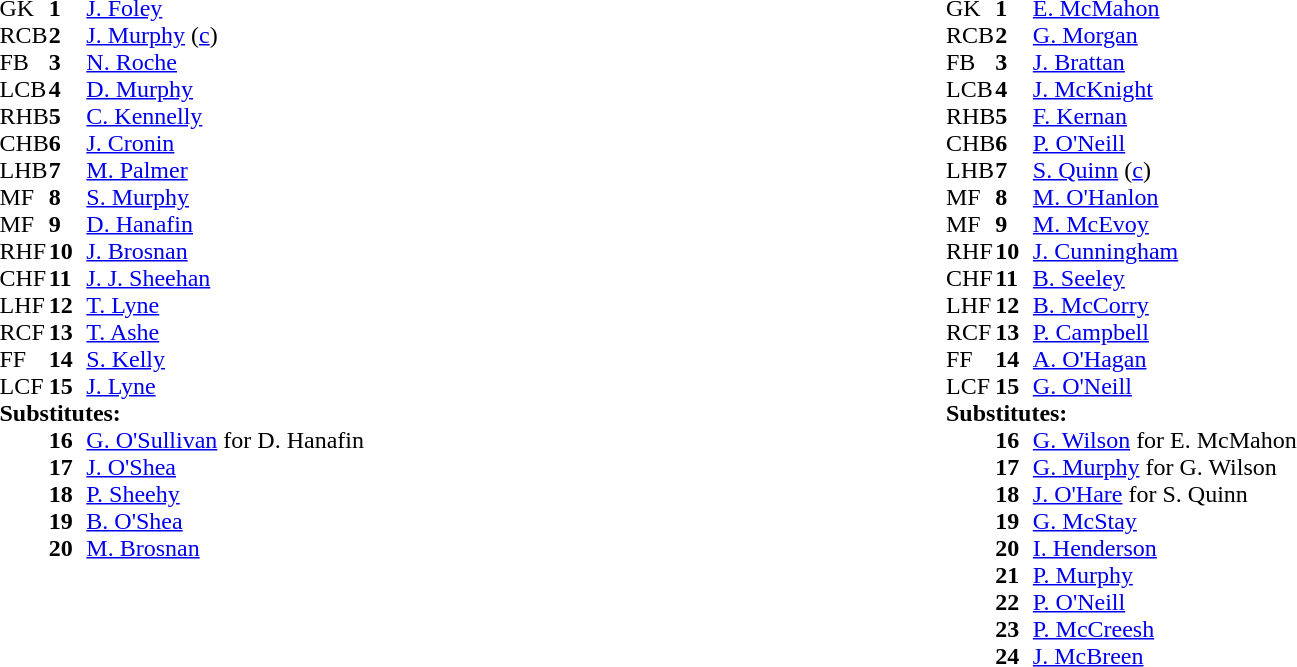<table style="width:100%;">
<tr>
<td style="vertical-align:top; width:50%"><br><table cellspacing="0" cellpadding="0">
<tr>
<th width="25"></th>
<th width="25"></th>
</tr>
<tr>
<td>GK</td>
<td><strong>1</strong></td>
<td><a href='#'>J. Foley</a></td>
</tr>
<tr>
<td>RCB</td>
<td><strong>2</strong></td>
<td><a href='#'>J. Murphy</a> (<a href='#'>c</a>)</td>
</tr>
<tr>
<td>FB</td>
<td><strong>3</strong></td>
<td><a href='#'>N. Roche</a></td>
</tr>
<tr>
<td>LCB</td>
<td><strong>4</strong></td>
<td><a href='#'>D. Murphy</a></td>
</tr>
<tr>
<td>RHB</td>
<td><strong>5</strong></td>
<td><a href='#'>C. Kennelly</a></td>
</tr>
<tr>
<td>CHB</td>
<td><strong>6</strong></td>
<td><a href='#'>J. Cronin</a></td>
</tr>
<tr>
<td>LHB</td>
<td><strong>7</strong></td>
<td><a href='#'>M. Palmer</a></td>
</tr>
<tr>
<td>MF</td>
<td><strong>8</strong></td>
<td><a href='#'>S. Murphy</a></td>
</tr>
<tr>
<td>MF</td>
<td><strong>9</strong></td>
<td><a href='#'>D. Hanafin</a></td>
</tr>
<tr>
<td>RHF</td>
<td><strong>10</strong></td>
<td><a href='#'>J. Brosnan</a></td>
</tr>
<tr>
<td>CHF</td>
<td><strong>11</strong></td>
<td><a href='#'>J. J. Sheehan</a></td>
</tr>
<tr>
<td>LHF</td>
<td><strong>12</strong></td>
<td><a href='#'>T. Lyne</a></td>
</tr>
<tr>
<td>RCF</td>
<td><strong>13</strong></td>
<td><a href='#'>T. Ashe</a></td>
</tr>
<tr>
<td>FF</td>
<td><strong>14</strong></td>
<td><a href='#'>S. Kelly</a></td>
</tr>
<tr>
<td>LCF</td>
<td><strong>15</strong></td>
<td><a href='#'>J. Lyne</a></td>
</tr>
<tr>
<td colspan=3><strong>Substitutes:</strong></td>
</tr>
<tr>
<td></td>
<td><strong>16</strong></td>
<td><a href='#'>G. O'Sullivan</a> for D. Hanafin</td>
</tr>
<tr>
<td></td>
<td><strong>17</strong></td>
<td><a href='#'>J. O'Shea</a></td>
</tr>
<tr>
<td></td>
<td><strong>18</strong></td>
<td><a href='#'>P. Sheehy</a></td>
</tr>
<tr>
<td></td>
<td><strong>19</strong></td>
<td><a href='#'>B. O'Shea</a></td>
</tr>
<tr>
<td></td>
<td><strong>20</strong></td>
<td><a href='#'>M. Brosnan</a></td>
</tr>
<tr>
</tr>
</table>
</td>
<td style="vertical-align:top; width:50%"><br><table cellspacing="0" cellpadding="0">
<tr>
<th width="25"></th>
<th width="25"></th>
</tr>
<tr>
<td>GK</td>
<td><strong>1</strong></td>
<td><a href='#'>E. McMahon</a></td>
</tr>
<tr>
<td>RCB</td>
<td><strong>2</strong></td>
<td><a href='#'>G. Morgan</a></td>
</tr>
<tr>
<td>FB</td>
<td><strong>3</strong></td>
<td><a href='#'>J. Brattan</a></td>
</tr>
<tr>
<td>LCB</td>
<td><strong>4</strong></td>
<td><a href='#'>J. McKnight</a></td>
</tr>
<tr>
<td>RHB</td>
<td><strong>5</strong></td>
<td><a href='#'>F. Kernan</a></td>
</tr>
<tr>
<td>CHB</td>
<td><strong>6</strong></td>
<td><a href='#'>P. O'Neill</a></td>
</tr>
<tr>
<td>LHB</td>
<td><strong>7</strong></td>
<td><a href='#'>S. Quinn</a> (<a href='#'>c</a>)</td>
</tr>
<tr>
<td>MF</td>
<td><strong>8</strong></td>
<td><a href='#'>M. O'Hanlon</a></td>
</tr>
<tr>
<td>MF</td>
<td><strong>9</strong></td>
<td><a href='#'>M. McEvoy</a></td>
</tr>
<tr>
<td>RHF</td>
<td><strong>10</strong></td>
<td><a href='#'>J. Cunningham</a></td>
</tr>
<tr>
<td>CHF</td>
<td><strong>11</strong></td>
<td><a href='#'>B. Seeley</a></td>
</tr>
<tr>
<td>LHF</td>
<td><strong>12</strong></td>
<td><a href='#'>B. McCorry</a></td>
</tr>
<tr>
<td>RCF</td>
<td><strong>13</strong></td>
<td><a href='#'>P. Campbell</a></td>
</tr>
<tr>
<td>FF</td>
<td><strong>14</strong></td>
<td><a href='#'>A. O'Hagan</a></td>
</tr>
<tr>
<td>LCF</td>
<td><strong>15</strong></td>
<td><a href='#'>G. O'Neill</a></td>
</tr>
<tr>
<td colspan=3><strong>Substitutes:</strong></td>
</tr>
<tr>
<td></td>
<td><strong>16</strong></td>
<td><a href='#'>G. Wilson</a> for E. McMahon</td>
</tr>
<tr>
<td></td>
<td><strong>17</strong></td>
<td><a href='#'>G. Murphy</a> for G. Wilson</td>
</tr>
<tr>
<td></td>
<td><strong>18</strong></td>
<td><a href='#'>J. O'Hare</a> for S. Quinn</td>
</tr>
<tr>
<td></td>
<td><strong>19</strong></td>
<td><a href='#'>G. McStay</a></td>
</tr>
<tr>
<td></td>
<td><strong>20</strong></td>
<td><a href='#'>I. Henderson</a></td>
</tr>
<tr>
<td></td>
<td><strong>21</strong></td>
<td><a href='#'>P. Murphy</a></td>
</tr>
<tr>
<td></td>
<td><strong>22</strong></td>
<td><a href='#'>P. O'Neill</a></td>
</tr>
<tr>
<td></td>
<td><strong>23</strong></td>
<td><a href='#'>P. McCreesh</a></td>
</tr>
<tr>
<td></td>
<td><strong>24</strong></td>
<td><a href='#'>J. McBreen</a></td>
</tr>
</table>
</td>
</tr>
</table>
